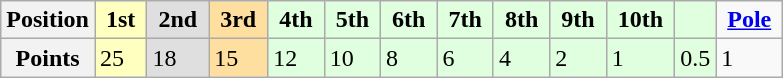<table class="wikitable" style="font-size: 85% style="text-align:center">
<tr>
<th>Position</th>
<td style="background:#ffffbf;"> <strong>1st</strong> </td>
<td style="background:#dfdfdf;"> <strong>2nd</strong> </td>
<td style="background:#ffdf9f;"> <strong>3rd</strong> </td>
<td style="background:#dfffdf;"> <strong>4th</strong> </td>
<td style="background:#dfffdf;"> <strong>5th</strong> </td>
<td style="background:#dfffdf;"> <strong>6th</strong> </td>
<td style="background:#dfffdf;"> <strong>7th</strong> </td>
<td style="background:#dfffdf;"> <strong>8th</strong> </td>
<td style="background:#dfffdf;"> <strong>9th</strong> </td>
<td style="background:#dfffdf;"> <strong>10th</strong> </td>
<th style="background:#dfffdf;"></th>
<td> <strong><a href='#'>Pole</a></strong> </td>
</tr>
<tr>
<th>Points</th>
<td style="background:#FFFFBF;">25</td>
<td style="background:#DFDFDF;">18</td>
<td style="background:#FFDF9F;">15</td>
<td style="background:#DFFFDF;">12</td>
<td style="background:#DFFFDF;">10</td>
<td style="background:#DFFFDF;">8</td>
<td style="background:#DFFFDF;">6</td>
<td style="background:#DFFFDF;">4</td>
<td style="background:#DFFFDF;">2</td>
<td style="background:#DFFFDF;">1</td>
<td style="background:#DFFFDF;">0.5</td>
<td>1</td>
</tr>
</table>
